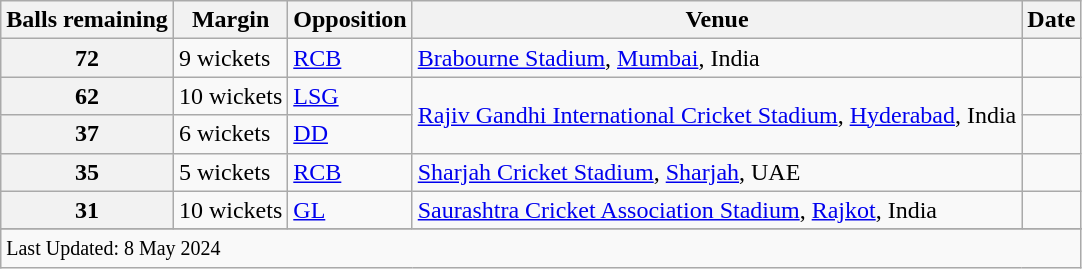<table class="wikitable">
<tr>
<th>Balls remaining</th>
<th>Margin</th>
<th>Opposition</th>
<th>Venue</th>
<th>Date</th>
</tr>
<tr>
<th>72</th>
<td>9 wickets</td>
<td><a href='#'>RCB</a></td>
<td><a href='#'>Brabourne Stadium</a>, <a href='#'>Mumbai</a>, India</td>
<td></td>
</tr>
<tr>
<th>62</th>
<td>10 wickets</td>
<td><a href='#'>LSG</a></td>
<td rowspan=2><a href='#'>Rajiv Gandhi International Cricket Stadium</a>, <a href='#'>Hyderabad</a>, India</td>
<td></td>
</tr>
<tr>
<th>37</th>
<td>6 wickets</td>
<td><a href='#'>DD</a></td>
<td></td>
</tr>
<tr>
<th>35</th>
<td>5 wickets</td>
<td><a href='#'>RCB</a></td>
<td><a href='#'>Sharjah Cricket Stadium</a>, <a href='#'>Sharjah</a>, UAE</td>
<td></td>
</tr>
<tr>
<th>31</th>
<td>10 wickets</td>
<td><a href='#'>GL</a></td>
<td><a href='#'>Saurashtra Cricket Association Stadium</a>, <a href='#'>Rajkot</a>, India</td>
<td></td>
</tr>
<tr>
</tr>
<tr class=sortbottom>
<td colspan=5><small>Last Updated: 8 May 2024</small></td>
</tr>
</table>
